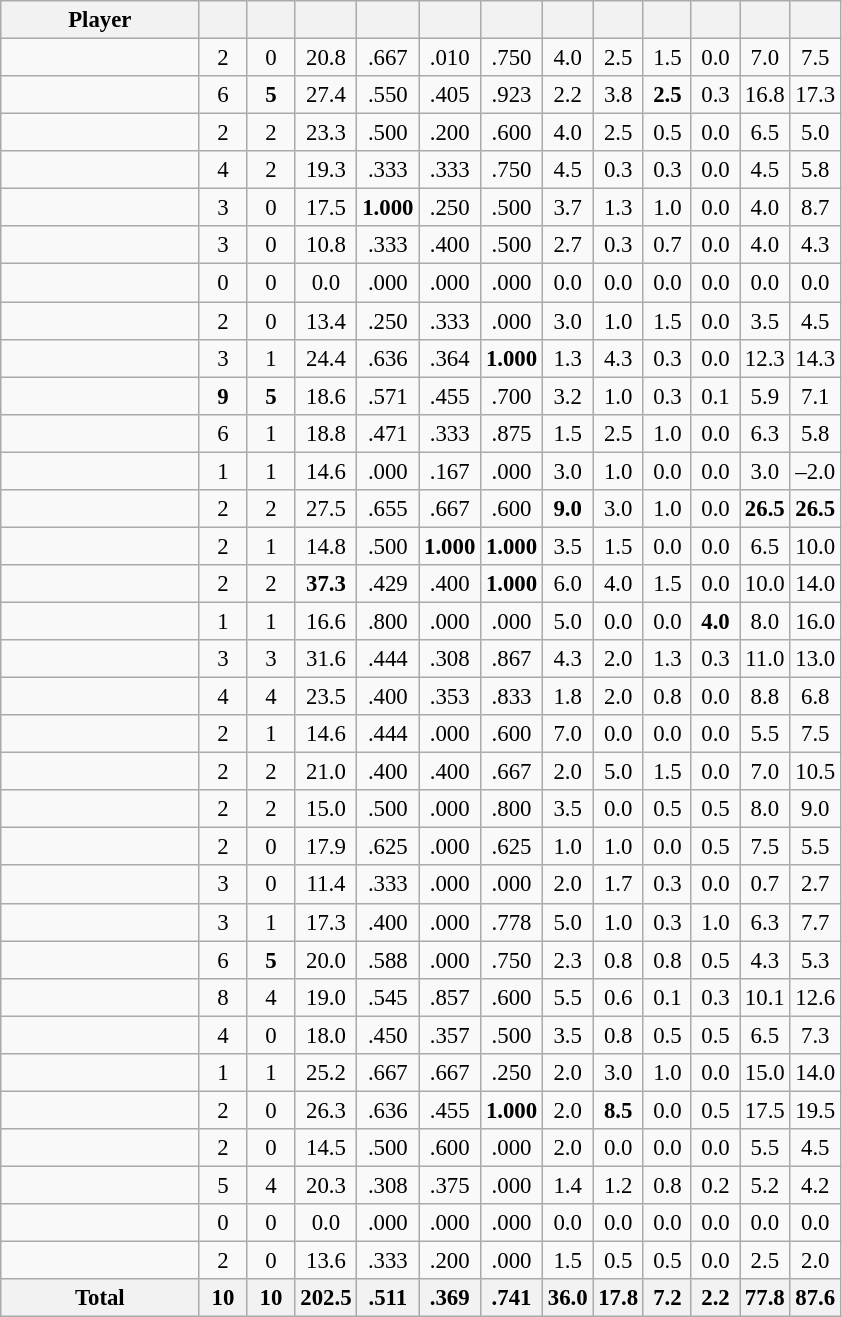<table class="wikitable sortable" style="text-align:center; font-size:95%">
<tr>
<th scope="col" width="125px">Player</th>
<th scope="col" width="25px"></th>
<th scope="col" width="25px"></th>
<th scope="col" width="25px"></th>
<th scope="col" width="25px"></th>
<th scope="col" width="25px"></th>
<th scope="col" width="25px"></th>
<th scope="col" width="25px"></th>
<th scope="col" width="25px"></th>
<th scope="col" width="25px"></th>
<th scope="col" width="25px"></th>
<th scope="col" width="25px"></th>
<th scope="col" width="25px"></th>
</tr>
<tr>
<td></td>
<td>2</td>
<td>0</td>
<td>20.8</td>
<td>.667</td>
<td>.010</td>
<td>.750</td>
<td>4.0</td>
<td>2.5</td>
<td>1.5</td>
<td>0.0</td>
<td>7.0</td>
<td>7.5</td>
</tr>
<tr>
<td></td>
<td>6</td>
<td><strong>5</strong></td>
<td>27.4</td>
<td>.550</td>
<td>.405</td>
<td>.923</td>
<td>2.2</td>
<td>3.8</td>
<td><strong>2.5</strong></td>
<td>0.3</td>
<td>16.8</td>
<td>17.3</td>
</tr>
<tr>
<td></td>
<td>2</td>
<td>2</td>
<td>23.3</td>
<td>.500</td>
<td>.200</td>
<td>.600</td>
<td>4.0</td>
<td>2.5</td>
<td>0.5</td>
<td>0.0</td>
<td>6.5</td>
<td>5.0</td>
</tr>
<tr>
<td></td>
<td>4</td>
<td>2</td>
<td>19.3</td>
<td>.333</td>
<td>.333</td>
<td>.750</td>
<td>4.5</td>
<td>0.3</td>
<td>0.3</td>
<td>0.0</td>
<td>4.5</td>
<td>5.8</td>
</tr>
<tr>
<td></td>
<td>3</td>
<td>0</td>
<td>17.5</td>
<td><strong>1.000</strong></td>
<td>.250</td>
<td>.500</td>
<td>3.7</td>
<td>1.3</td>
<td>1.0</td>
<td>0.0</td>
<td>4.0</td>
<td>8.7</td>
</tr>
<tr>
<td></td>
<td>3</td>
<td>0</td>
<td>10.8</td>
<td>.333</td>
<td>.400</td>
<td>.500</td>
<td>2.7</td>
<td>0.3</td>
<td>0.7</td>
<td>0.0</td>
<td>4.0</td>
<td>4.3</td>
</tr>
<tr>
<td></td>
<td>0</td>
<td>0</td>
<td>0.0</td>
<td>.000</td>
<td>.000</td>
<td>.000</td>
<td>0.0</td>
<td>0.0</td>
<td>0.0</td>
<td>0.0</td>
<td>0.0</td>
<td>0.0</td>
</tr>
<tr>
<td></td>
<td>2</td>
<td>0</td>
<td>13.4</td>
<td>.250</td>
<td>.333</td>
<td>.000</td>
<td>3.0</td>
<td>1.0</td>
<td>1.5</td>
<td>0.0</td>
<td>3.5</td>
<td>4.5</td>
</tr>
<tr>
<td></td>
<td>3</td>
<td>1</td>
<td>24.4</td>
<td>.636</td>
<td>.364</td>
<td><strong>1.000</strong></td>
<td>1.3</td>
<td>4.3</td>
<td>0.3</td>
<td>0.0</td>
<td>12.3</td>
<td>14.3</td>
</tr>
<tr>
<td></td>
<td><strong>9</strong></td>
<td><strong>5</strong></td>
<td>18.6</td>
<td>.571</td>
<td>.455</td>
<td>.700</td>
<td>3.2</td>
<td>1.0</td>
<td>0.3</td>
<td>0.1</td>
<td>5.9</td>
<td>7.1</td>
</tr>
<tr>
<td></td>
<td>6</td>
<td>1</td>
<td>18.8</td>
<td>.471</td>
<td>.333</td>
<td>.875</td>
<td>1.5</td>
<td>2.5</td>
<td>1.0</td>
<td>0.0</td>
<td>6.3</td>
<td>5.8</td>
</tr>
<tr>
<td></td>
<td>1</td>
<td>1</td>
<td>14.6</td>
<td>.000</td>
<td>.167</td>
<td>.000</td>
<td>3.0</td>
<td>1.0</td>
<td>0.0</td>
<td>0.0</td>
<td>3.0</td>
<td>–2.0</td>
</tr>
<tr>
<td></td>
<td>2</td>
<td>2</td>
<td>27.5</td>
<td>.655</td>
<td>.667</td>
<td>.600</td>
<td><strong>9.0</strong></td>
<td>3.0</td>
<td>1.0</td>
<td>0.0</td>
<td><strong>26.5</strong></td>
<td><strong>26.5</strong></td>
</tr>
<tr>
<td></td>
<td>2</td>
<td>1</td>
<td>14.8</td>
<td>.500</td>
<td><strong>1.000</strong></td>
<td><strong>1.000</strong></td>
<td>3.5</td>
<td>1.5</td>
<td>0.0</td>
<td>0.0</td>
<td>6.5</td>
<td>10.0</td>
</tr>
<tr>
<td></td>
<td>2</td>
<td>2</td>
<td><strong>37.3</strong></td>
<td>.429</td>
<td>.400</td>
<td><strong>1.000</strong></td>
<td>6.0</td>
<td>4.0</td>
<td>1.5</td>
<td>0.0</td>
<td>10.0</td>
<td>14.0</td>
</tr>
<tr>
<td></td>
<td>1</td>
<td>1</td>
<td>16.6</td>
<td>.800</td>
<td>.000</td>
<td>.000</td>
<td>5.0</td>
<td>0.0</td>
<td>0.0</td>
<td><strong>4.0</strong></td>
<td>8.0</td>
<td>16.0</td>
</tr>
<tr>
<td></td>
<td>3</td>
<td>3</td>
<td>31.6</td>
<td>.444</td>
<td>.308</td>
<td>.867</td>
<td>4.3</td>
<td>2.0</td>
<td>1.3</td>
<td>0.3</td>
<td>11.0</td>
<td>13.0</td>
</tr>
<tr>
<td></td>
<td>4</td>
<td>4</td>
<td>23.5</td>
<td>.400</td>
<td>.353</td>
<td>.833</td>
<td>1.8</td>
<td>2.0</td>
<td>0.8</td>
<td>0.0</td>
<td>8.8</td>
<td>6.8</td>
</tr>
<tr>
<td></td>
<td>2</td>
<td>1</td>
<td>14.6</td>
<td>.444</td>
<td>.000</td>
<td>.600</td>
<td>7.0</td>
<td>0.0</td>
<td>0.0</td>
<td>0.0</td>
<td>5.5</td>
<td>7.5</td>
</tr>
<tr>
<td></td>
<td>2</td>
<td>2</td>
<td>21.0</td>
<td>.400</td>
<td>.400</td>
<td>.667</td>
<td>2.0</td>
<td>5.0</td>
<td>1.5</td>
<td>0.0</td>
<td>7.0</td>
<td>10.5</td>
</tr>
<tr>
<td></td>
<td>2</td>
<td>2</td>
<td>15.0</td>
<td>.500</td>
<td>.000</td>
<td>.800</td>
<td>3.5</td>
<td>0.0</td>
<td>0.5</td>
<td>0.5</td>
<td>8.0</td>
<td>9.0</td>
</tr>
<tr>
<td></td>
<td>2</td>
<td>0</td>
<td>17.9</td>
<td>.625</td>
<td>.000</td>
<td>.625</td>
<td>1.0</td>
<td>1.0</td>
<td>0.0</td>
<td>0.5</td>
<td>7.5</td>
<td>5.5</td>
</tr>
<tr>
<td></td>
<td>3</td>
<td>0</td>
<td>11.4</td>
<td>.333</td>
<td>.000</td>
<td>.000</td>
<td>2.0</td>
<td>1.7</td>
<td>0.3</td>
<td>0.0</td>
<td>0.7</td>
<td>2.7</td>
</tr>
<tr>
<td></td>
<td>3</td>
<td>1</td>
<td>17.3</td>
<td>.400</td>
<td>.000</td>
<td>.778</td>
<td>5.0</td>
<td>1.0</td>
<td>0.3</td>
<td>1.0</td>
<td>6.3</td>
<td>7.7</td>
</tr>
<tr>
<td></td>
<td>6</td>
<td><strong>5</strong></td>
<td>20.0</td>
<td>.588</td>
<td>.000</td>
<td>.750</td>
<td>2.3</td>
<td>0.8</td>
<td>0.8</td>
<td>0.5</td>
<td>4.3</td>
<td>5.3</td>
</tr>
<tr>
<td></td>
<td>8</td>
<td>4</td>
<td>19.0</td>
<td>.545</td>
<td>.857</td>
<td>.600</td>
<td>5.5</td>
<td>0.6</td>
<td>0.1</td>
<td>0.3</td>
<td>10.1</td>
<td>12.6</td>
</tr>
<tr>
<td></td>
<td>4</td>
<td>0</td>
<td>18.0</td>
<td>.450</td>
<td>.357</td>
<td>.500</td>
<td>3.5</td>
<td>0.8</td>
<td>0.5</td>
<td>0.5</td>
<td>6.5</td>
<td>7.3</td>
</tr>
<tr>
<td></td>
<td>1</td>
<td>1</td>
<td>25.2</td>
<td>.667</td>
<td>.667</td>
<td>.250</td>
<td>2.0</td>
<td>3.0</td>
<td>1.0</td>
<td>0.0</td>
<td>15.0</td>
<td>14.0</td>
</tr>
<tr>
<td></td>
<td>2</td>
<td>0</td>
<td>26.3</td>
<td>.636</td>
<td>.455</td>
<td><strong>1.000</strong></td>
<td>2.0</td>
<td><strong>8.5</strong></td>
<td>0.0</td>
<td>0.5</td>
<td>17.5</td>
<td>19.5</td>
</tr>
<tr>
<td></td>
<td>2</td>
<td>0</td>
<td>14.5</td>
<td>.500</td>
<td>.600</td>
<td>.000</td>
<td>2.0</td>
<td>0.0</td>
<td>0.0</td>
<td>0.0</td>
<td>5.5</td>
<td>4.5</td>
</tr>
<tr>
<td></td>
<td>5</td>
<td>4</td>
<td>20.3</td>
<td>.308</td>
<td>.375</td>
<td>.000</td>
<td>1.4</td>
<td>1.2</td>
<td>0.8</td>
<td>0.2</td>
<td>5.2</td>
<td>4.2</td>
</tr>
<tr>
<td></td>
<td>0</td>
<td>0</td>
<td>0.0</td>
<td>.000</td>
<td>.000</td>
<td>.000</td>
<td>0.0</td>
<td>0.0</td>
<td>0.0</td>
<td>0.0</td>
<td>0.0</td>
<td>0.0</td>
</tr>
<tr>
<td></td>
<td>2</td>
<td>0</td>
<td>13.6</td>
<td>.333</td>
<td>.200</td>
<td>.000</td>
<td>1.5</td>
<td>0.5</td>
<td>0.5</td>
<td>0.0</td>
<td>2.5</td>
<td>2.0</td>
</tr>
<tr class="sortbottom">
<th>Total</th>
<th>10</th>
<th>10</th>
<th>202.5</th>
<th>.511</th>
<th>.369</th>
<th>.741</th>
<th>36.0</th>
<th>17.8</th>
<th>7.2</th>
<th>2.2</th>
<th>77.8</th>
<th>87.6</th>
</tr>
</table>
